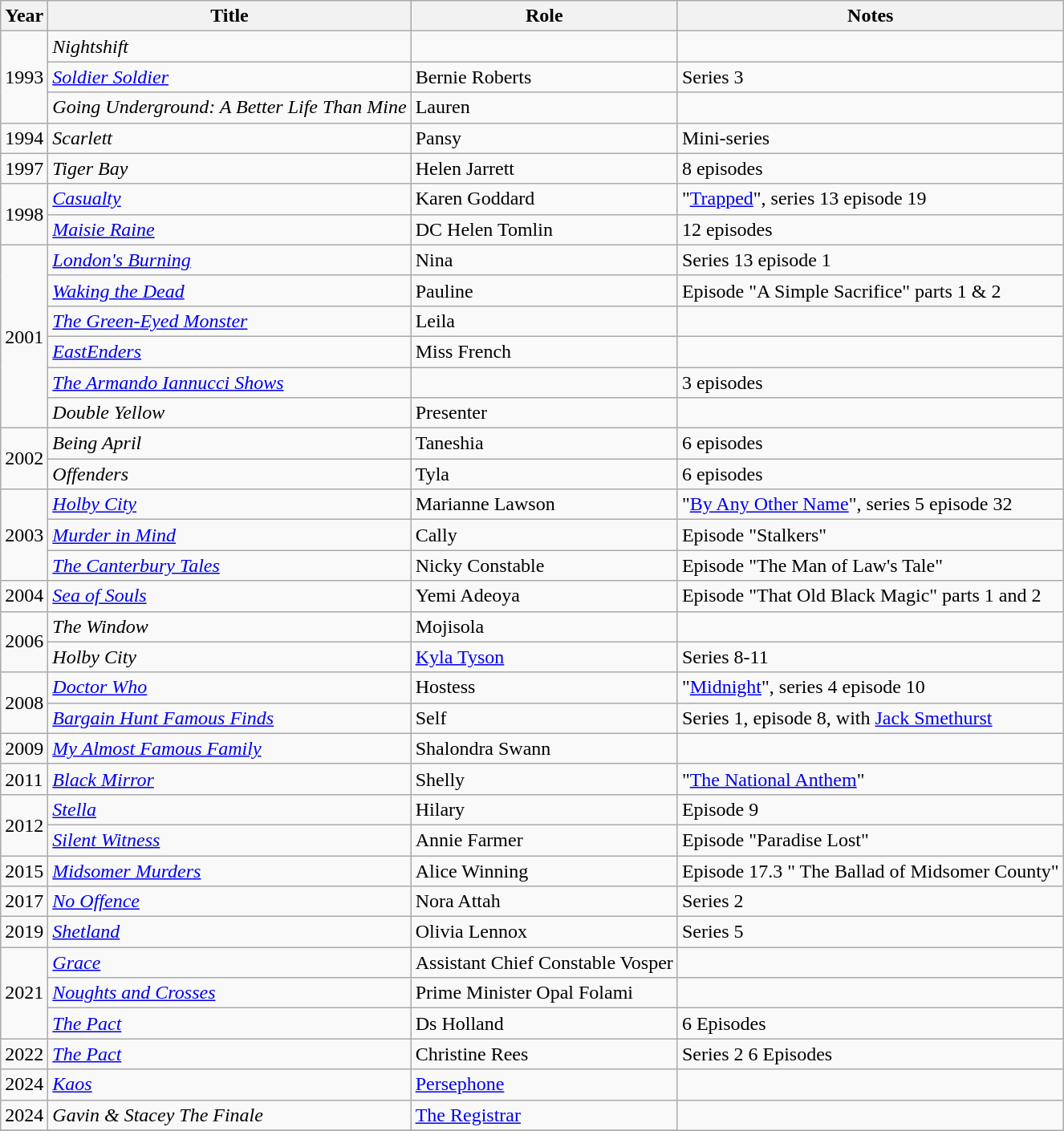<table class="wikitable">
<tr>
<th>Year</th>
<th>Title</th>
<th>Role</th>
<th>Notes</th>
</tr>
<tr>
<td rowspan="3">1993</td>
<td><em>Nightshift</em></td>
<td></td>
<td></td>
</tr>
<tr>
<td><em><a href='#'>Soldier Soldier</a></em></td>
<td>Bernie Roberts</td>
<td>Series 3</td>
</tr>
<tr>
<td><em>Going Underground: A Better Life Than Mine</em></td>
<td>Lauren</td>
<td></td>
</tr>
<tr>
<td>1994</td>
<td><em>Scarlett</em></td>
<td>Pansy</td>
<td>Mini-series</td>
</tr>
<tr>
<td>1997</td>
<td><em>Tiger Bay</em></td>
<td>Helen Jarrett</td>
<td>8 episodes</td>
</tr>
<tr>
<td rowspan="2">1998</td>
<td><em><a href='#'>Casualty</a></em></td>
<td>Karen Goddard</td>
<td>"<a href='#'>Trapped</a>", series 13 episode 19</td>
</tr>
<tr>
<td><em><a href='#'>Maisie Raine</a></em></td>
<td>DC Helen Tomlin</td>
<td>12 episodes</td>
</tr>
<tr>
<td rowspan="6">2001</td>
<td><em><a href='#'>London's Burning</a></em></td>
<td>Nina</td>
<td>Series 13 episode 1</td>
</tr>
<tr>
<td><em><a href='#'>Waking the Dead</a></em></td>
<td>Pauline</td>
<td>Episode "A Simple Sacrifice" parts 1 & 2</td>
</tr>
<tr>
<td><em><a href='#'>The Green-Eyed Monster</a></em></td>
<td>Leila</td>
<td></td>
</tr>
<tr>
<td><em><a href='#'>EastEnders</a></em></td>
<td>Miss French</td>
<td></td>
</tr>
<tr>
<td><em><a href='#'>The Armando Iannucci Shows</a></em></td>
<td></td>
<td>3 episodes</td>
</tr>
<tr>
<td><em>Double Yellow</em></td>
<td>Presenter</td>
<td></td>
</tr>
<tr>
<td rowspan="2">2002</td>
<td><em>Being April</em></td>
<td>Taneshia</td>
<td>6 episodes</td>
</tr>
<tr>
<td><em>Offenders</em></td>
<td>Tyla</td>
<td>6 episodes</td>
</tr>
<tr>
<td rowspan="3">2003</td>
<td><em><a href='#'>Holby City</a></em></td>
<td>Marianne Lawson</td>
<td>"<a href='#'>By Any Other Name</a>", series 5 episode 32</td>
</tr>
<tr>
<td><em><a href='#'>Murder in Mind</a></em></td>
<td>Cally</td>
<td>Episode "Stalkers"</td>
</tr>
<tr>
<td><em><a href='#'>The Canterbury Tales</a></em></td>
<td>Nicky Constable</td>
<td>Episode "The Man of Law's Tale"</td>
</tr>
<tr>
<td>2004</td>
<td><em><a href='#'>Sea of Souls</a></em></td>
<td>Yemi Adeoya</td>
<td>Episode "That Old Black Magic" parts 1 and 2</td>
</tr>
<tr>
<td rowspan="2">2006</td>
<td><em>The Window</em></td>
<td>Mojisola</td>
<td></td>
</tr>
<tr>
<td><em>Holby City</em></td>
<td><a href='#'>Kyla Tyson</a></td>
<td>Series 8-11</td>
</tr>
<tr>
<td rowspan="2">2008</td>
<td><em><a href='#'>Doctor Who</a></em></td>
<td>Hostess</td>
<td>"<a href='#'>Midnight</a>", series 4 episode 10</td>
</tr>
<tr>
<td><em><a href='#'>Bargain Hunt Famous Finds</a></em></td>
<td>Self</td>
<td>Series 1, episode 8, with <a href='#'>Jack Smethurst</a></td>
</tr>
<tr>
<td>2009</td>
<td><em><a href='#'>My Almost Famous Family</a></em></td>
<td>Shalondra Swann</td>
<td></td>
</tr>
<tr>
<td>2011</td>
<td><em><a href='#'>Black Mirror</a></em></td>
<td>Shelly</td>
<td>"<a href='#'>The National Anthem</a>"</td>
</tr>
<tr>
<td rowspan="2">2012</td>
<td><em><a href='#'>Stella</a></em></td>
<td>Hilary</td>
<td>Episode 9</td>
</tr>
<tr>
<td><em><a href='#'>Silent Witness</a></em></td>
<td>Annie Farmer</td>
<td>Episode "Paradise Lost"</td>
</tr>
<tr>
<td>2015</td>
<td><em><a href='#'>Midsomer Murders</a></em></td>
<td>Alice Winning</td>
<td>Episode 17.3 " The Ballad of Midsomer County"</td>
</tr>
<tr>
<td>2017</td>
<td><em><a href='#'>No Offence</a></em></td>
<td>Nora Attah</td>
<td>Series 2</td>
</tr>
<tr>
<td>2019</td>
<td><em><a href='#'>Shetland</a></em></td>
<td>Olivia Lennox</td>
<td>Series 5</td>
</tr>
<tr>
<td rowspan="3">2021</td>
<td><em><a href='#'>Grace</a></em></td>
<td>Assistant Chief Constable Vosper</td>
<td></td>
</tr>
<tr>
<td><em><a href='#'>Noughts and Crosses</a></em></td>
<td>Prime Minister Opal Folami</td>
<td></td>
</tr>
<tr>
<td><em><a href='#'>The Pact</a></em></td>
<td>Ds Holland</td>
<td>6 Episodes</td>
</tr>
<tr>
<td>2022</td>
<td><em><a href='#'>The Pact</a></em></td>
<td>Christine Rees</td>
<td>Series 2 6 Episodes</td>
</tr>
<tr>
<td>2024</td>
<td><em><a href='#'>Kaos</a></em></td>
<td><a href='#'>Persephone</a></td>
<td></td>
</tr>
<tr>
<td>2024</td>
<td><em>Gavin & Stacey The Finale</em></td>
<td><a href='#'>The Registrar</a></td>
</tr>
<tr ||>
</tr>
<tr>
</tr>
</table>
